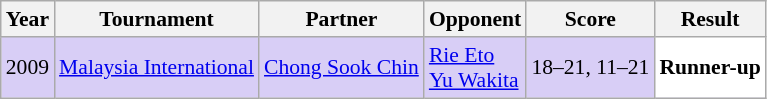<table class="sortable wikitable" style="font-size: 90%;">
<tr>
<th>Year</th>
<th>Tournament</th>
<th>Partner</th>
<th>Opponent</th>
<th>Score</th>
<th>Result</th>
</tr>
<tr style="background:#D8CEF6">
<td align="center">2009</td>
<td align="left"><a href='#'>Malaysia International</a></td>
<td align="left"> <a href='#'>Chong Sook Chin</a></td>
<td align="left"> <a href='#'>Rie Eto</a><br> <a href='#'>Yu Wakita</a></td>
<td align="left">18–21, 11–21</td>
<td style="text-align:left; background:white"> <strong>Runner-up</strong></td>
</tr>
</table>
